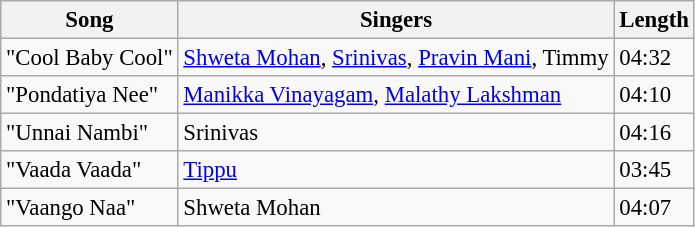<table class="wikitable" style="font-size:95%;">
<tr>
<th>Song</th>
<th>Singers</th>
<th>Length</th>
</tr>
<tr>
<td>"Cool Baby Cool"</td>
<td><a href='#'>Shweta Mohan</a>, <a href='#'>Srinivas</a>, <a href='#'>Pravin Mani</a>, Timmy</td>
<td>04:32</td>
</tr>
<tr>
<td>"Pondatiya Nee"</td>
<td><a href='#'>Manikka Vinayagam</a>, <a href='#'>Malathy Lakshman</a></td>
<td>04:10</td>
</tr>
<tr>
<td>"Unnai Nambi"</td>
<td>Srinivas</td>
<td>04:16</td>
</tr>
<tr>
<td>"Vaada Vaada"</td>
<td><a href='#'>Tippu</a></td>
<td>03:45</td>
</tr>
<tr>
<td>"Vaango Naa"</td>
<td>Shweta Mohan</td>
<td>04:07</td>
</tr>
</table>
